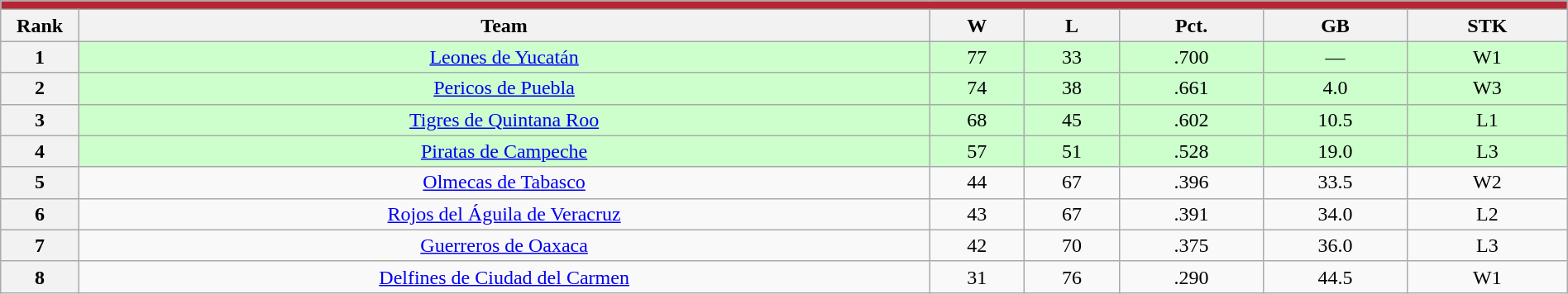<table class="wikitable plainrowheaders" width="100%" style="text-align:center;">
<tr>
<th style="background:#B52735;" colspan="7"></th>
</tr>
<tr>
<th scope="col" width="5%">Rank</th>
<th>Team</th>
<th>W</th>
<th>L</th>
<th>Pct.</th>
<th>GB</th>
<th>STK</th>
</tr>
<tr style="background-color:#ccffcc;">
<th>1</th>
<td><a href='#'>Leones de Yucatán</a></td>
<td>77</td>
<td>33</td>
<td>.700</td>
<td>—</td>
<td>W1</td>
</tr>
<tr style="background-color:#ccffcc;">
<th>2</th>
<td><a href='#'>Pericos de Puebla</a></td>
<td>74</td>
<td>38</td>
<td>.661</td>
<td>4.0</td>
<td>W3</td>
</tr>
<tr style="background-color:#ccffcc;">
<th>3</th>
<td><a href='#'>Tigres de Quintana Roo</a></td>
<td>68</td>
<td>45</td>
<td>.602</td>
<td>10.5</td>
<td>L1</td>
</tr>
<tr style="background-color:#ccffcc;">
<th>4</th>
<td><a href='#'>Piratas de Campeche</a></td>
<td>57</td>
<td>51</td>
<td>.528</td>
<td>19.0</td>
<td>L3</td>
</tr>
<tr>
<th>5</th>
<td><a href='#'>Olmecas de Tabasco</a></td>
<td>44</td>
<td>67</td>
<td>.396</td>
<td>33.5</td>
<td>W2</td>
</tr>
<tr>
<th>6</th>
<td><a href='#'>Rojos del Águila de Veracruz</a></td>
<td>43</td>
<td>67</td>
<td>.391</td>
<td>34.0</td>
<td>L2</td>
</tr>
<tr>
<th>7</th>
<td><a href='#'>Guerreros de Oaxaca</a></td>
<td>42</td>
<td>70</td>
<td>.375</td>
<td>36.0</td>
<td>L3</td>
</tr>
<tr>
<th>8</th>
<td><a href='#'>Delfines de Ciudad del Carmen</a></td>
<td>31</td>
<td>76</td>
<td>.290</td>
<td>44.5</td>
<td>W1</td>
</tr>
</table>
